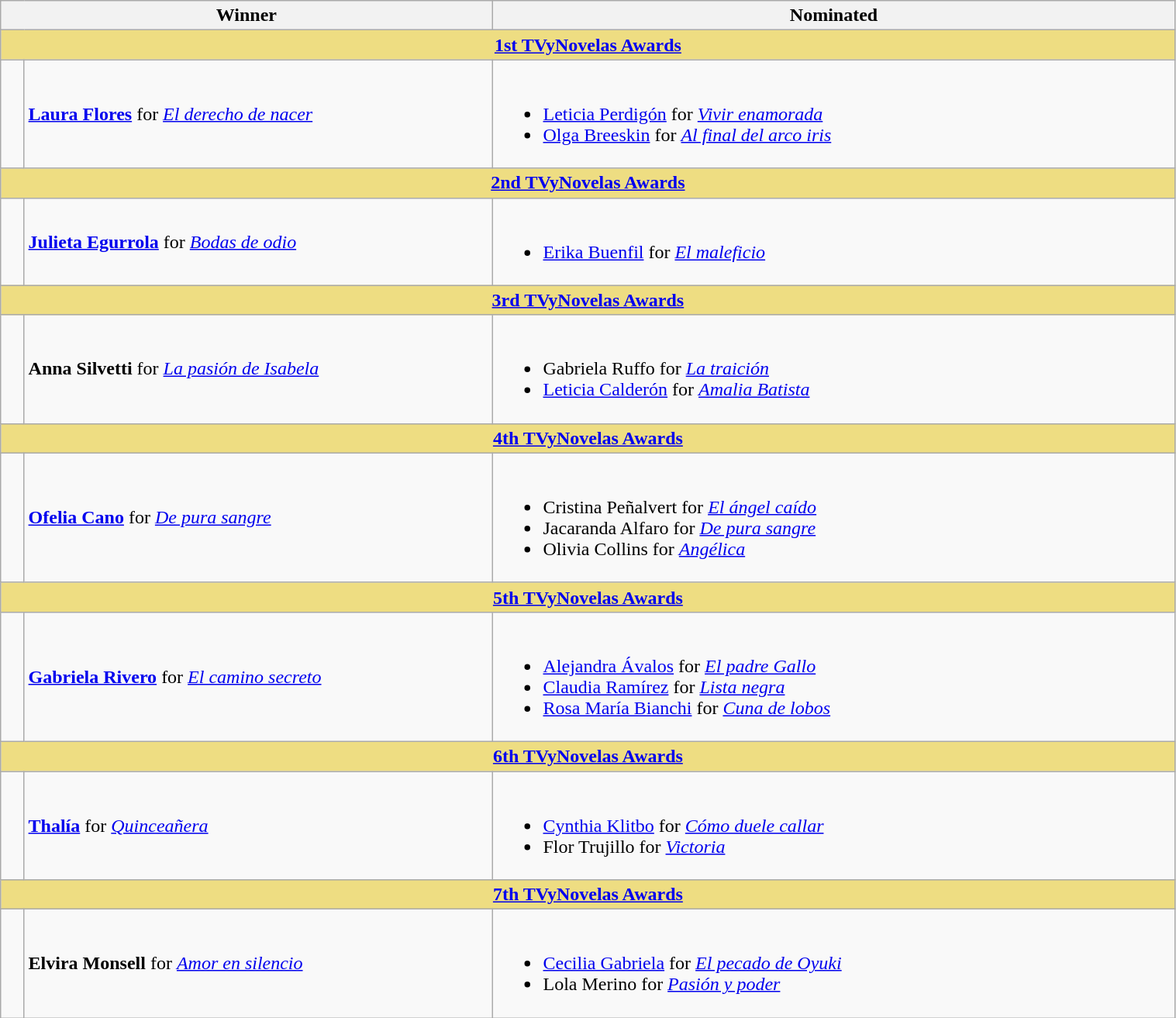<table class="wikitable" width=80%>
<tr align=center>
<th width="150px;" colspan=2; align="center">Winner</th>
<th width="580px;" align="center">Nominated</th>
</tr>
<tr>
<th colspan=9 style="background:#EEDD82;"  align="center"><strong><a href='#'>1st TVyNovelas Awards</a></strong></th>
</tr>
<tr>
<td width=2%></td>
<td><strong><a href='#'>Laura Flores</a></strong> for <em><a href='#'>El derecho de nacer</a></em></td>
<td><br><ul><li><a href='#'>Leticia Perdigón</a> for <em><a href='#'>Vivir enamorada</a></em></li><li><a href='#'>Olga Breeskin</a> for <em><a href='#'>Al final del arco iris</a></em></li></ul></td>
</tr>
<tr>
<th colspan=9 style="background:#EEDD82;"  align="center"><strong><a href='#'>2nd TVyNovelas Awards</a></strong></th>
</tr>
<tr>
<td width=2%></td>
<td><strong><a href='#'>Julieta Egurrola</a></strong> for <em><a href='#'>Bodas de odio</a></em></td>
<td><br><ul><li><a href='#'>Erika Buenfil</a> for <em><a href='#'>El maleficio</a></em></li></ul></td>
</tr>
<tr>
<th colspan=9 style="background:#EEDD82;"  align="center"><strong><a href='#'>3rd TVyNovelas Awards</a></strong></th>
</tr>
<tr>
<td width=2%></td>
<td><strong>Anna Silvetti</strong> for <em><a href='#'>La pasión de Isabela</a></em></td>
<td><br><ul><li>Gabriela Ruffo for <em><a href='#'>La traición</a></em></li><li><a href='#'>Leticia Calderón</a> for <em><a href='#'>Amalia Batista</a></em></li></ul></td>
</tr>
<tr>
<th colspan=9 style="background:#EEDD82;"  align="center"><strong><a href='#'>4th TVyNovelas Awards</a></strong></th>
</tr>
<tr>
<td width=2%></td>
<td><strong><a href='#'>Ofelia Cano</a></strong> for <em><a href='#'>De pura sangre</a></em></td>
<td><br><ul><li>Cristina Peñalvert for <em><a href='#'>El ángel caído</a></em></li><li>Jacaranda Alfaro for <em><a href='#'>De pura sangre</a></em></li><li>Olivia Collins for <em><a href='#'>Angélica</a></em></li></ul></td>
</tr>
<tr>
<th colspan=9 style="background:#EEDD82;"  align="center"><strong><a href='#'>5th TVyNovelas Awards</a></strong></th>
</tr>
<tr>
<td width=2%></td>
<td><strong><a href='#'>Gabriela Rivero</a></strong> for <em><a href='#'>El camino secreto</a></em></td>
<td><br><ul><li><a href='#'>Alejandra Ávalos</a> for <em><a href='#'>El padre Gallo</a></em></li><li><a href='#'>Claudia Ramírez</a> for <em><a href='#'>Lista negra</a></em></li><li><a href='#'>Rosa María Bianchi</a> for <em><a href='#'>Cuna de lobos</a></em></li></ul></td>
</tr>
<tr>
<th colspan=9 style="background:#EEDD82;"  align="center"><strong><a href='#'>6th TVyNovelas Awards</a></strong></th>
</tr>
<tr>
<td width=2%></td>
<td><strong><a href='#'>Thalía</a></strong> for <em><a href='#'>Quinceañera</a></em></td>
<td><br><ul><li><a href='#'>Cynthia Klitbo</a> for <em><a href='#'>Cómo duele callar</a></em></li><li>Flor Trujillo  for <em><a href='#'>Victoria</a></em></li></ul></td>
</tr>
<tr>
<th colspan=9 style="background:#EEDD82;"  align="center"><strong><a href='#'>7th TVyNovelas Awards</a></strong></th>
</tr>
<tr>
<td width=2%></td>
<td><strong>Elvira Monsell</strong> for <em><a href='#'>Amor en silencio</a></em></td>
<td><br><ul><li><a href='#'>Cecilia Gabriela</a> for <em><a href='#'>El pecado de Oyuki</a></em></li><li>Lola Merino for <em><a href='#'>Pasión y poder</a></em></li></ul></td>
</tr>
</table>
